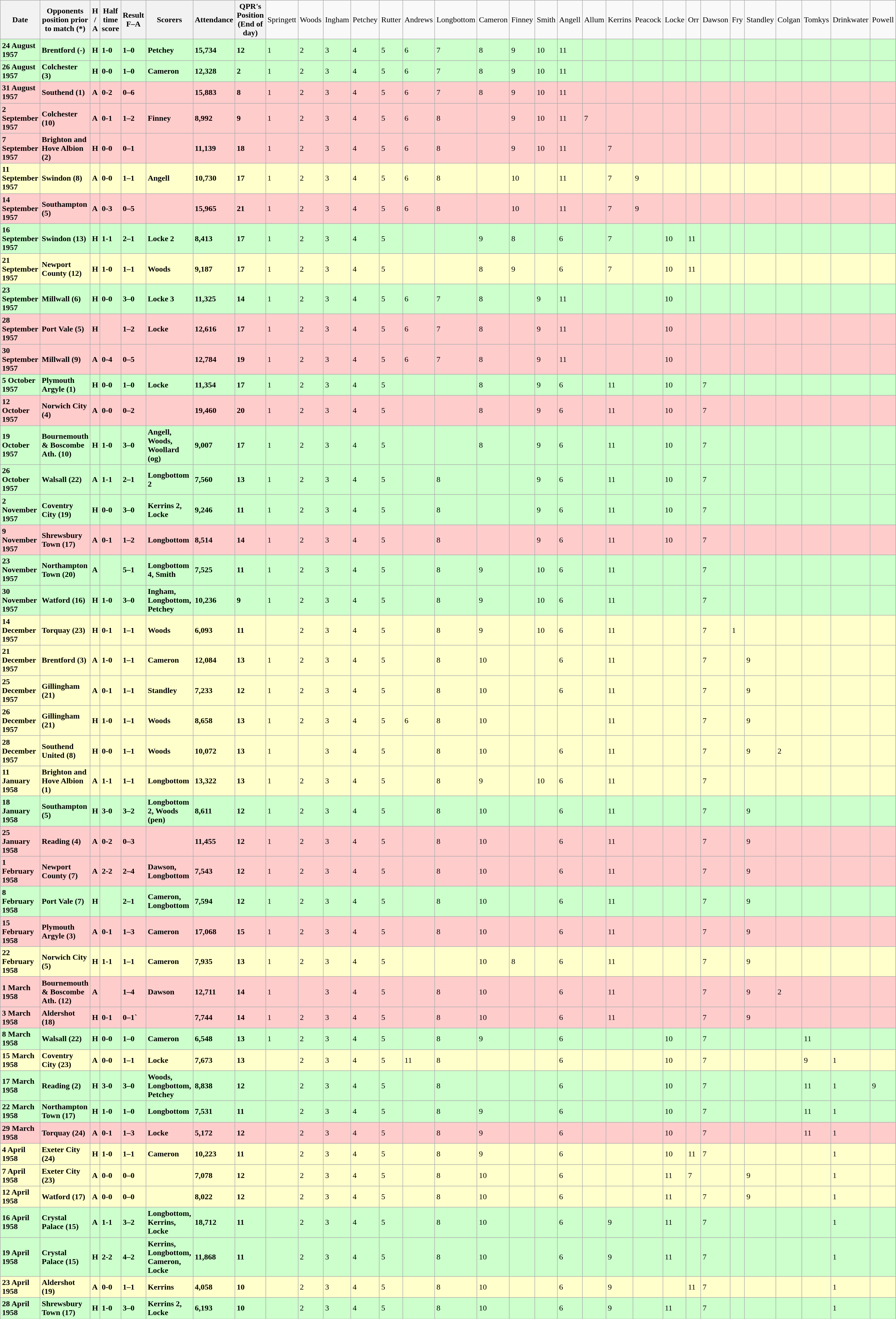<table class="wikitable">
<tr>
<th><strong>Date</strong></th>
<th><strong>Opponents position prior to match (*)</strong></th>
<th><strong>H / A</strong></th>
<th><strong>Half time score</strong></th>
<th><strong>Result<br>F–A</strong></th>
<th><strong>Scorers</strong></th>
<th><strong>Attendance</strong></th>
<th><strong>QPR's Position (End of day)</strong></th>
<td>Springett</td>
<td>Woods</td>
<td>Ingham</td>
<td>Petchey</td>
<td>Rutter</td>
<td>Andrews</td>
<td>Longbottom</td>
<td>Cameron</td>
<td>Finney</td>
<td>Smith</td>
<td>Angell</td>
<td>Allum</td>
<td>Kerrins</td>
<td>Peacock</td>
<td>Locke</td>
<td>Orr</td>
<td>Dawson</td>
<td>Fry</td>
<td>Standley</td>
<td>Colgan</td>
<td>Tomkys</td>
<td>Drinkwater</td>
<td>Powell</td>
</tr>
<tr bgcolor="#ccffcc">
<td><strong>24 August 1957</strong></td>
<td><strong>Brentford (-)</strong></td>
<td><strong>H</strong></td>
<td><strong>1-0</strong></td>
<td><strong>1–0</strong></td>
<td><strong>Petchey</strong></td>
<td><strong>15,734</strong></td>
<td><strong>12</strong></td>
<td>1</td>
<td>2</td>
<td>3</td>
<td>4</td>
<td>5</td>
<td>6</td>
<td>7</td>
<td>8</td>
<td>9</td>
<td>10</td>
<td>11</td>
<td></td>
<td></td>
<td></td>
<td></td>
<td></td>
<td></td>
<td></td>
<td></td>
<td></td>
<td></td>
<td></td>
<td></td>
</tr>
<tr bgcolor="#ccffcc">
<td><strong>26 August 1957</strong></td>
<td><strong>Colchester (3)</strong></td>
<td><strong>H</strong></td>
<td><strong>0-0</strong></td>
<td><strong>1–0</strong></td>
<td><strong>Cameron</strong></td>
<td><strong>12,328</strong></td>
<td><strong>2</strong></td>
<td>1</td>
<td>2</td>
<td>3</td>
<td>4</td>
<td>5</td>
<td>6</td>
<td>7</td>
<td>8</td>
<td>9</td>
<td>10</td>
<td>11</td>
<td></td>
<td></td>
<td></td>
<td></td>
<td></td>
<td></td>
<td></td>
<td></td>
<td></td>
<td></td>
<td></td>
<td></td>
</tr>
<tr bgcolor="#ffcccc">
<td><strong>31 August 1957</strong></td>
<td><strong>Southend (1)</strong></td>
<td><strong>A</strong></td>
<td><strong>0-2</strong></td>
<td><strong>0–6</strong></td>
<td></td>
<td><strong>15,883</strong></td>
<td><strong>8</strong></td>
<td>1</td>
<td>2</td>
<td>3</td>
<td>4</td>
<td>5</td>
<td>6</td>
<td>7</td>
<td>8</td>
<td>9</td>
<td>10</td>
<td>11</td>
<td></td>
<td></td>
<td></td>
<td></td>
<td></td>
<td></td>
<td></td>
<td></td>
<td></td>
<td></td>
<td></td>
<td></td>
</tr>
<tr bgcolor="#ffcccc">
<td><strong>2 September 1957</strong></td>
<td><strong>Colchester (10)</strong></td>
<td><strong>A</strong></td>
<td><strong>0-1</strong></td>
<td><strong>1–2</strong></td>
<td><strong>Finney</strong></td>
<td><strong>8,992</strong></td>
<td><strong>9</strong></td>
<td>1</td>
<td>2</td>
<td>3</td>
<td>4</td>
<td>5</td>
<td>6</td>
<td>8</td>
<td></td>
<td>9</td>
<td>10</td>
<td>11</td>
<td>7</td>
<td></td>
<td></td>
<td></td>
<td></td>
<td></td>
<td></td>
<td></td>
<td></td>
<td></td>
<td></td>
<td></td>
</tr>
<tr bgcolor="#ffcccc">
<td><strong>7 September 1957</strong></td>
<td><strong>Brighton and Hove Albion (2)</strong></td>
<td><strong>H</strong></td>
<td><strong>0-0</strong></td>
<td><strong>0–1</strong></td>
<td></td>
<td><strong>11,139</strong></td>
<td><strong>18</strong></td>
<td>1</td>
<td>2</td>
<td>3</td>
<td>4</td>
<td>5</td>
<td>6</td>
<td>8</td>
<td></td>
<td>9</td>
<td>10</td>
<td>11</td>
<td></td>
<td>7</td>
<td></td>
<td></td>
<td></td>
<td></td>
<td></td>
<td></td>
<td></td>
<td></td>
<td></td>
<td></td>
</tr>
<tr bgcolor="#FFFFCC">
<td><strong>11 September 1957</strong></td>
<td><strong>Swindon (8)</strong></td>
<td><strong>A</strong></td>
<td><strong>0-0</strong></td>
<td><strong>1–1</strong></td>
<td><strong>Angell</strong></td>
<td><strong>10,730</strong></td>
<td><strong>17</strong></td>
<td>1</td>
<td>2</td>
<td>3</td>
<td>4</td>
<td>5</td>
<td>6</td>
<td>8</td>
<td></td>
<td>10</td>
<td></td>
<td>11</td>
<td></td>
<td>7</td>
<td>9</td>
<td></td>
<td></td>
<td></td>
<td></td>
<td></td>
<td></td>
<td></td>
<td></td>
<td></td>
</tr>
<tr bgcolor="#ffcccc">
<td><strong>14 September 1957</strong></td>
<td><strong>Southampton (5)</strong></td>
<td><strong>A</strong></td>
<td><strong>0-3</strong></td>
<td><strong>0–5</strong></td>
<td></td>
<td><strong>15,965</strong></td>
<td><strong>21</strong></td>
<td>1</td>
<td>2</td>
<td>3</td>
<td>4</td>
<td>5</td>
<td>6</td>
<td>8</td>
<td></td>
<td>10</td>
<td></td>
<td>11</td>
<td></td>
<td>7</td>
<td>9</td>
<td></td>
<td></td>
<td></td>
<td></td>
<td></td>
<td></td>
<td></td>
<td></td>
<td></td>
</tr>
<tr bgcolor="#ccffcc">
<td><strong>16 September 1957</strong></td>
<td><strong>Swindon (13)</strong></td>
<td><strong>H</strong></td>
<td><strong>1-1</strong></td>
<td><strong>2–1</strong></td>
<td><strong>Locke 2</strong></td>
<td><strong>8,413</strong></td>
<td><strong>17</strong></td>
<td>1</td>
<td>2</td>
<td>3</td>
<td>4</td>
<td>5</td>
<td></td>
<td></td>
<td>9</td>
<td>8</td>
<td></td>
<td>6</td>
<td></td>
<td>7</td>
<td></td>
<td>10</td>
<td>11</td>
<td></td>
<td></td>
<td></td>
<td></td>
<td></td>
<td></td>
<td></td>
</tr>
<tr bgcolor="#FFFFCC">
<td><strong>21 September 1957</strong></td>
<td><strong>Newport County (12)</strong></td>
<td><strong>H</strong></td>
<td><strong>1-0</strong></td>
<td><strong>1–1</strong></td>
<td><strong>Woods</strong></td>
<td><strong>9,187</strong></td>
<td><strong>17</strong></td>
<td>1</td>
<td>2</td>
<td>3</td>
<td>4</td>
<td>5</td>
<td></td>
<td></td>
<td>8</td>
<td>9</td>
<td></td>
<td>6</td>
<td></td>
<td>7</td>
<td></td>
<td>10</td>
<td>11</td>
<td></td>
<td></td>
<td></td>
<td></td>
<td></td>
<td></td>
<td></td>
</tr>
<tr bgcolor="#ccffcc">
<td><strong>23 September 1957</strong></td>
<td><strong>Millwall (6)</strong></td>
<td><strong>H</strong></td>
<td><strong>0-0</strong></td>
<td><strong>3–0</strong></td>
<td><strong>Locke 3</strong></td>
<td><strong>11,325</strong></td>
<td><strong>14</strong></td>
<td>1</td>
<td>2</td>
<td>3</td>
<td>4</td>
<td>5</td>
<td>6</td>
<td>7</td>
<td>8</td>
<td></td>
<td>9</td>
<td>11</td>
<td></td>
<td></td>
<td></td>
<td>10</td>
<td></td>
<td></td>
<td></td>
<td></td>
<td></td>
<td></td>
<td></td>
<td></td>
</tr>
<tr bgcolor="#ffcccc">
<td><strong>28 September 1957</strong></td>
<td><strong>Port Vale (5)</strong></td>
<td><strong>H</strong></td>
<td></td>
<td><strong>1–2</strong></td>
<td><strong>Locke</strong></td>
<td><strong>12,616</strong></td>
<td><strong>17</strong></td>
<td>1</td>
<td>2</td>
<td>3</td>
<td>4</td>
<td>5</td>
<td>6</td>
<td>7</td>
<td>8</td>
<td></td>
<td>9</td>
<td>11</td>
<td></td>
<td></td>
<td></td>
<td>10</td>
<td></td>
<td></td>
<td></td>
<td></td>
<td></td>
<td></td>
<td></td>
<td></td>
</tr>
<tr bgcolor="#ffcccc">
<td><strong>30 September 1957</strong></td>
<td><strong>Millwall (9)</strong></td>
<td><strong>A</strong></td>
<td><strong>0-4</strong></td>
<td><strong>0–5</strong></td>
<td></td>
<td><strong>12,784</strong></td>
<td><strong>19</strong></td>
<td>1</td>
<td>2</td>
<td>3</td>
<td>4</td>
<td>5</td>
<td>6</td>
<td>7</td>
<td>8</td>
<td></td>
<td>9</td>
<td>11</td>
<td></td>
<td></td>
<td></td>
<td>10</td>
<td></td>
<td></td>
<td></td>
<td></td>
<td></td>
<td></td>
<td></td>
<td></td>
</tr>
<tr bgcolor="#ccffcc">
<td><strong>5 October 1957</strong></td>
<td><strong>Plymouth Argyle (1)</strong></td>
<td><strong>H</strong></td>
<td><strong>0-0</strong></td>
<td><strong>1–0</strong></td>
<td><strong>Locke</strong></td>
<td><strong>11,354</strong></td>
<td><strong>17</strong></td>
<td>1</td>
<td>2</td>
<td>3</td>
<td>4</td>
<td>5</td>
<td></td>
<td></td>
<td>8</td>
<td></td>
<td>9</td>
<td>6</td>
<td></td>
<td>11</td>
<td></td>
<td>10</td>
<td></td>
<td>7</td>
<td></td>
<td></td>
<td></td>
<td></td>
<td></td>
<td></td>
</tr>
<tr bgcolor="#ffcccc">
<td><strong>12 October 1957</strong></td>
<td><strong>Norwich City (4)</strong></td>
<td><strong>A</strong></td>
<td><strong>0-0</strong></td>
<td><strong>0–2</strong></td>
<td></td>
<td><strong>19,460</strong></td>
<td><strong>20</strong></td>
<td>1</td>
<td>2</td>
<td>3</td>
<td>4</td>
<td>5</td>
<td></td>
<td></td>
<td>8</td>
<td></td>
<td>9</td>
<td>6</td>
<td></td>
<td>11</td>
<td></td>
<td>10</td>
<td></td>
<td>7</td>
<td></td>
<td></td>
<td></td>
<td></td>
<td></td>
<td></td>
</tr>
<tr bgcolor="#ccffcc">
<td><strong>19 October 1957</strong></td>
<td><strong>Bournemouth & Boscombe Ath. (10)</strong></td>
<td><strong>H</strong></td>
<td><strong>1-0</strong></td>
<td><strong>3–0</strong></td>
<td><strong>Angell, Woods, Woollard (og)</strong></td>
<td><strong>9,007</strong></td>
<td><strong>17</strong></td>
<td>1</td>
<td>2</td>
<td>3</td>
<td>4</td>
<td>5</td>
<td></td>
<td></td>
<td>8</td>
<td></td>
<td>9</td>
<td>6</td>
<td></td>
<td>11</td>
<td></td>
<td>10</td>
<td></td>
<td>7</td>
<td></td>
<td></td>
<td></td>
<td></td>
<td></td>
<td></td>
</tr>
<tr bgcolor="#ccffcc">
<td><strong>26 October 1957</strong></td>
<td><strong>Walsall (22)</strong></td>
<td><strong>A</strong></td>
<td><strong>1-1</strong></td>
<td><strong>2–1</strong></td>
<td><strong>Longbottom 2</strong></td>
<td><strong>7,560</strong></td>
<td><strong>13</strong></td>
<td>1</td>
<td>2</td>
<td>3</td>
<td>4</td>
<td>5</td>
<td></td>
<td>8</td>
<td></td>
<td></td>
<td>9</td>
<td>6</td>
<td></td>
<td>11</td>
<td></td>
<td>10</td>
<td></td>
<td>7</td>
<td></td>
<td></td>
<td></td>
<td></td>
<td></td>
<td></td>
</tr>
<tr bgcolor="#ccffcc">
<td><strong>2 November 1957</strong></td>
<td><strong>Coventry City (19)</strong></td>
<td><strong>H</strong></td>
<td><strong>0-0</strong></td>
<td><strong>3–0</strong></td>
<td><strong>Kerrins 2, Locke</strong></td>
<td><strong>9,246</strong></td>
<td><strong>11</strong></td>
<td>1</td>
<td>2</td>
<td>3</td>
<td>4</td>
<td>5</td>
<td></td>
<td>8</td>
<td></td>
<td></td>
<td>9</td>
<td>6</td>
<td></td>
<td>11</td>
<td></td>
<td>10</td>
<td></td>
<td>7</td>
<td></td>
<td></td>
<td></td>
<td></td>
<td></td>
<td></td>
</tr>
<tr bgcolor="#ffcccc">
<td><strong>9 November 1957</strong></td>
<td><strong>Shrewsbury Town (17)</strong></td>
<td><strong>A</strong></td>
<td><strong>0-1</strong></td>
<td><strong>1–2</strong></td>
<td><strong>Longbottom</strong></td>
<td><strong>8,514</strong></td>
<td><strong>14</strong></td>
<td>1</td>
<td>2</td>
<td>3</td>
<td>4</td>
<td>5</td>
<td></td>
<td>8</td>
<td></td>
<td></td>
<td>9</td>
<td>6</td>
<td></td>
<td>11</td>
<td></td>
<td>10</td>
<td></td>
<td>7</td>
<td></td>
<td></td>
<td></td>
<td></td>
<td></td>
<td></td>
</tr>
<tr bgcolor="#ccffcc">
<td><strong>23 November 1957</strong></td>
<td><strong>Northampton Town (20)</strong></td>
<td><strong>A</strong></td>
<td></td>
<td><strong>5–1</strong></td>
<td><strong>Longbottom 4, Smith</strong></td>
<td><strong>7,525</strong></td>
<td><strong>11</strong></td>
<td>1</td>
<td>2</td>
<td>3</td>
<td>4</td>
<td>5</td>
<td></td>
<td>8</td>
<td>9</td>
<td></td>
<td>10</td>
<td>6</td>
<td></td>
<td>11</td>
<td></td>
<td></td>
<td></td>
<td>7</td>
<td></td>
<td></td>
<td></td>
<td></td>
<td></td>
<td></td>
</tr>
<tr bgcolor="#ccffcc">
<td><strong>30 November 1957</strong></td>
<td><strong>Watford (16)</strong></td>
<td><strong>H</strong></td>
<td><strong>1-0</strong></td>
<td><strong>3–0</strong></td>
<td><strong>Ingham, Longbottom, Petchey</strong></td>
<td><strong>10,236</strong></td>
<td><strong>9</strong></td>
<td>1</td>
<td>2</td>
<td>3</td>
<td>4</td>
<td>5</td>
<td></td>
<td>8</td>
<td>9</td>
<td></td>
<td>10</td>
<td>6</td>
<td></td>
<td>11</td>
<td></td>
<td></td>
<td></td>
<td>7</td>
<td></td>
<td></td>
<td></td>
<td></td>
<td></td>
<td></td>
</tr>
<tr bgcolor="#FFFFCC">
<td><strong>14 December 1957</strong></td>
<td><strong>Torquay (23)</strong></td>
<td><strong>H</strong></td>
<td><strong>0-1</strong></td>
<td><strong>1–1</strong></td>
<td><strong>Woods</strong></td>
<td><strong>6,093</strong></td>
<td><strong>11</strong></td>
<td></td>
<td>2</td>
<td>3</td>
<td>4</td>
<td>5</td>
<td></td>
<td>8</td>
<td>9</td>
<td></td>
<td>10</td>
<td>6</td>
<td></td>
<td>11</td>
<td></td>
<td></td>
<td></td>
<td>7</td>
<td>1</td>
<td></td>
<td></td>
<td></td>
<td></td>
<td></td>
</tr>
<tr bgcolor="#FFFFCC">
<td><strong>21 December 1957</strong></td>
<td><strong>Brentford (3)</strong></td>
<td><strong>A</strong></td>
<td><strong>1-0</strong></td>
<td><strong>1–1</strong></td>
<td><strong>Cameron</strong></td>
<td><strong>12,084</strong></td>
<td><strong>13</strong></td>
<td>1</td>
<td>2</td>
<td>3</td>
<td>4</td>
<td>5</td>
<td></td>
<td>8</td>
<td>10</td>
<td></td>
<td></td>
<td>6</td>
<td></td>
<td>11</td>
<td></td>
<td></td>
<td></td>
<td>7</td>
<td></td>
<td>9</td>
<td></td>
<td></td>
<td></td>
<td></td>
</tr>
<tr bgcolor="#FFFFCC">
<td><strong>25 December 1957</strong></td>
<td><strong>Gillingham (21)</strong></td>
<td><strong>A</strong></td>
<td><strong>0-1</strong></td>
<td><strong>1–1</strong></td>
<td><strong>Standley</strong></td>
<td><strong>7,233</strong></td>
<td><strong>12</strong></td>
<td>1</td>
<td>2</td>
<td>3</td>
<td>4</td>
<td>5</td>
<td></td>
<td>8</td>
<td>10</td>
<td></td>
<td></td>
<td>6</td>
<td></td>
<td>11</td>
<td></td>
<td></td>
<td></td>
<td>7</td>
<td></td>
<td>9</td>
<td></td>
<td></td>
<td></td>
<td></td>
</tr>
<tr bgcolor="#FFFFCC">
<td><strong>26 December 1957</strong></td>
<td><strong>Gillingham (21)</strong></td>
<td><strong>H</strong></td>
<td><strong>1-0</strong></td>
<td><strong>1–1</strong></td>
<td><strong>Woods</strong></td>
<td><strong>8,658</strong></td>
<td><strong>13</strong></td>
<td>1</td>
<td>2</td>
<td>3</td>
<td>4</td>
<td>5</td>
<td>6</td>
<td>8</td>
<td>10</td>
<td></td>
<td></td>
<td></td>
<td></td>
<td>11</td>
<td></td>
<td></td>
<td></td>
<td>7</td>
<td></td>
<td>9</td>
<td></td>
<td></td>
<td></td>
<td></td>
</tr>
<tr bgcolor="#FFFFCC">
<td><strong>28 December 1957</strong></td>
<td><strong>Southend United (8)</strong></td>
<td><strong>H</strong></td>
<td><strong>0-0</strong></td>
<td><strong>1–1</strong></td>
<td><strong>Woods</strong></td>
<td><strong>10,072</strong></td>
<td><strong>13</strong></td>
<td>1</td>
<td></td>
<td>3</td>
<td>4</td>
<td>5</td>
<td></td>
<td>8</td>
<td>10</td>
<td></td>
<td></td>
<td>6</td>
<td></td>
<td>11</td>
<td></td>
<td></td>
<td></td>
<td>7</td>
<td></td>
<td>9</td>
<td>2</td>
<td></td>
<td></td>
<td></td>
</tr>
<tr bgcolor="#FFFFCC">
<td><strong>11 January 1958</strong></td>
<td><strong>Brighton and Hove Albion (1)</strong></td>
<td><strong>A</strong></td>
<td><strong>1-1</strong></td>
<td><strong>1–1</strong></td>
<td><strong>Longbottom</strong></td>
<td><strong>13,322</strong></td>
<td><strong>13</strong></td>
<td>1</td>
<td>2</td>
<td>3</td>
<td>4</td>
<td>5</td>
<td></td>
<td>8</td>
<td>9</td>
<td></td>
<td>10</td>
<td>6</td>
<td></td>
<td>11</td>
<td></td>
<td></td>
<td></td>
<td>7</td>
<td></td>
<td></td>
<td></td>
<td></td>
<td></td>
<td></td>
</tr>
<tr bgcolor="#ccffcc">
<td><strong>18 January 1958</strong></td>
<td><strong>Southampton (5)</strong></td>
<td><strong>H</strong></td>
<td><strong>3-0</strong></td>
<td><strong>3–2</strong></td>
<td><strong>Longbottom 2, Woods (pen)</strong></td>
<td><strong>8,611</strong></td>
<td><strong>12</strong></td>
<td>1</td>
<td>2</td>
<td>3</td>
<td>4</td>
<td>5</td>
<td></td>
<td>8</td>
<td>10</td>
<td></td>
<td></td>
<td>6</td>
<td></td>
<td>11</td>
<td></td>
<td></td>
<td></td>
<td>7</td>
<td></td>
<td>9</td>
<td></td>
<td></td>
<td></td>
<td></td>
</tr>
<tr bgcolor="#ffcccc">
<td><strong>25 January 1958</strong></td>
<td><strong>Reading (4)</strong></td>
<td><strong>A</strong></td>
<td><strong>0-2</strong></td>
<td><strong>0–3</strong></td>
<td></td>
<td><strong>11,455</strong></td>
<td><strong>12</strong></td>
<td>1</td>
<td>2</td>
<td>3</td>
<td>4</td>
<td>5</td>
<td></td>
<td>8</td>
<td>10</td>
<td></td>
<td></td>
<td>6</td>
<td></td>
<td>11</td>
<td></td>
<td></td>
<td></td>
<td>7</td>
<td></td>
<td>9</td>
<td></td>
<td></td>
<td></td>
<td></td>
</tr>
<tr bgcolor="#ffcccc">
<td><strong>1 February 1958</strong></td>
<td><strong>Newport County (7)</strong></td>
<td><strong>A</strong></td>
<td><strong>2-2</strong></td>
<td><strong>2–4</strong></td>
<td><strong>Dawson, Longbottom</strong></td>
<td><strong>7,543</strong></td>
<td><strong>12</strong></td>
<td>1</td>
<td>2</td>
<td>3</td>
<td>4</td>
<td>5</td>
<td></td>
<td>8</td>
<td>10</td>
<td></td>
<td></td>
<td>6</td>
<td></td>
<td>11</td>
<td></td>
<td></td>
<td></td>
<td>7</td>
<td></td>
<td>9</td>
<td></td>
<td></td>
<td></td>
<td></td>
</tr>
<tr bgcolor="#ccffcc">
<td><strong>8 February 1958</strong></td>
<td><strong>Port Vale (7)</strong></td>
<td><strong>H</strong></td>
<td></td>
<td><strong>2–1</strong></td>
<td><strong>Cameron, Longbottom</strong></td>
<td><strong>7,594</strong></td>
<td><strong>12</strong></td>
<td>1</td>
<td>2</td>
<td>3</td>
<td>4</td>
<td>5</td>
<td></td>
<td>8</td>
<td>10</td>
<td></td>
<td></td>
<td>6</td>
<td></td>
<td>11</td>
<td></td>
<td></td>
<td></td>
<td>7</td>
<td></td>
<td>9</td>
<td></td>
<td></td>
<td></td>
<td></td>
</tr>
<tr bgcolor="#ffcccc">
<td><strong>15 February 1958</strong></td>
<td><strong>Plymouth Argyle (3)</strong></td>
<td><strong>A</strong></td>
<td><strong>0-1</strong></td>
<td><strong>1–3</strong></td>
<td><strong>Cameron</strong></td>
<td><strong>17,068</strong></td>
<td><strong>15</strong></td>
<td>1</td>
<td>2</td>
<td>3</td>
<td>4</td>
<td>5</td>
<td></td>
<td>8</td>
<td>10</td>
<td></td>
<td></td>
<td>6</td>
<td></td>
<td>11</td>
<td></td>
<td></td>
<td></td>
<td>7</td>
<td></td>
<td>9</td>
<td></td>
<td></td>
<td></td>
<td></td>
</tr>
<tr bgcolor="#FFFFCC">
<td><strong>22 February 1958</strong></td>
<td><strong>Norwich City (5)</strong></td>
<td><strong>H</strong></td>
<td><strong>1-1</strong></td>
<td><strong>1–1</strong></td>
<td><strong>Cameron</strong></td>
<td><strong>7,935</strong></td>
<td><strong>13</strong></td>
<td>1</td>
<td>2</td>
<td>3</td>
<td>4</td>
<td>5</td>
<td></td>
<td></td>
<td>10</td>
<td>8</td>
<td></td>
<td>6</td>
<td></td>
<td>11</td>
<td></td>
<td></td>
<td></td>
<td>7</td>
<td></td>
<td>9</td>
<td></td>
<td></td>
<td></td>
<td></td>
</tr>
<tr bgcolor="#ffcccc">
<td><strong>1 March 1958</strong></td>
<td><strong>Bournemouth & Boscombe Ath. (12)</strong></td>
<td><strong>A</strong></td>
<td></td>
<td><strong>1–4</strong></td>
<td><strong>Dawson</strong></td>
<td><strong>12,711</strong></td>
<td><strong>14</strong></td>
<td>1</td>
<td></td>
<td>3</td>
<td>4</td>
<td>5</td>
<td></td>
<td>8</td>
<td>10</td>
<td></td>
<td></td>
<td>6</td>
<td></td>
<td>11</td>
<td></td>
<td></td>
<td></td>
<td>7</td>
<td></td>
<td>9</td>
<td>2</td>
<td></td>
<td></td>
<td></td>
</tr>
<tr bgcolor="#ffcccc">
<td><strong>3 March 1958</strong></td>
<td><strong>Aldershot (18)</strong></td>
<td><strong>H</strong></td>
<td><strong>0-1</strong></td>
<td><strong>0–1`</strong></td>
<td></td>
<td><strong>7,744</strong></td>
<td><strong>14</strong></td>
<td>1</td>
<td>2</td>
<td>3</td>
<td>4</td>
<td>5</td>
<td></td>
<td>8</td>
<td>10</td>
<td></td>
<td></td>
<td>6</td>
<td></td>
<td>11</td>
<td></td>
<td></td>
<td></td>
<td>7</td>
<td></td>
<td>9</td>
<td></td>
<td></td>
<td></td>
<td></td>
</tr>
<tr bgcolor="#ccffcc">
<td><strong>8 March 1958</strong></td>
<td><strong>Walsall (22)</strong></td>
<td><strong>H</strong></td>
<td><strong>0-0</strong></td>
<td><strong>1–0</strong></td>
<td><strong>Cameron</strong></td>
<td><strong>6,548</strong></td>
<td><strong>13</strong></td>
<td>1</td>
<td>2</td>
<td>3</td>
<td>4</td>
<td>5</td>
<td></td>
<td>8</td>
<td>9</td>
<td></td>
<td></td>
<td>6</td>
<td></td>
<td></td>
<td></td>
<td>10</td>
<td></td>
<td>7</td>
<td></td>
<td></td>
<td></td>
<td>11</td>
<td></td>
<td></td>
</tr>
<tr bgcolor="#FFFFCC">
<td><strong>15 March 1958</strong></td>
<td><strong>Coventry City (23)</strong></td>
<td><strong>A</strong></td>
<td><strong>0-0</strong></td>
<td><strong>1–1</strong></td>
<td><strong>Locke</strong></td>
<td><strong>7,673</strong></td>
<td><strong>13</strong></td>
<td></td>
<td>2</td>
<td>3</td>
<td>4</td>
<td>5</td>
<td>11</td>
<td>8</td>
<td></td>
<td></td>
<td></td>
<td>6</td>
<td></td>
<td></td>
<td></td>
<td>10</td>
<td></td>
<td>7</td>
<td></td>
<td></td>
<td></td>
<td>9</td>
<td>1</td>
<td></td>
</tr>
<tr bgcolor="#ccffcc">
<td><strong>17 March 1958</strong></td>
<td><strong>Reading (2)</strong></td>
<td><strong>H</strong></td>
<td><strong>3-0</strong></td>
<td><strong>3–0</strong></td>
<td><strong>Woods, Longbottom, Petchey</strong></td>
<td><strong>8,838</strong></td>
<td><strong>12</strong></td>
<td></td>
<td>2</td>
<td>3</td>
<td>4</td>
<td>5</td>
<td></td>
<td>8</td>
<td></td>
<td></td>
<td></td>
<td>6</td>
<td></td>
<td></td>
<td></td>
<td>10</td>
<td></td>
<td>7</td>
<td></td>
<td></td>
<td></td>
<td>11</td>
<td>1</td>
<td>9</td>
</tr>
<tr bgcolor="#ccffcc">
<td><strong>22 March 1958</strong></td>
<td><strong>Northampton Town (17)</strong></td>
<td><strong>H</strong></td>
<td><strong>1-0</strong></td>
<td><strong>1–0</strong></td>
<td><strong>Longbottom</strong></td>
<td><strong>7,531</strong></td>
<td><strong>11</strong></td>
<td></td>
<td>2</td>
<td>3</td>
<td>4</td>
<td>5</td>
<td></td>
<td>8</td>
<td>9</td>
<td></td>
<td></td>
<td>6</td>
<td></td>
<td></td>
<td></td>
<td>10</td>
<td></td>
<td>7</td>
<td></td>
<td></td>
<td></td>
<td>11</td>
<td>1</td>
<td></td>
</tr>
<tr bgcolor="#ffcccc">
<td><strong>29 March 1958</strong></td>
<td><strong>Torquay (24)</strong></td>
<td><strong>A</strong></td>
<td><strong>0-1</strong></td>
<td><strong>1–3</strong></td>
<td><strong>Locke</strong></td>
<td><strong>5,172</strong></td>
<td><strong>12</strong></td>
<td></td>
<td>2</td>
<td>3</td>
<td>4</td>
<td>5</td>
<td></td>
<td>8</td>
<td>9</td>
<td></td>
<td></td>
<td>6</td>
<td></td>
<td></td>
<td></td>
<td>10</td>
<td></td>
<td>7</td>
<td></td>
<td></td>
<td></td>
<td>11</td>
<td>1</td>
<td></td>
</tr>
<tr bgcolor="#FFFFCC">
<td><strong>4 April 1958</strong></td>
<td><strong>Exeter City (24)</strong></td>
<td><strong>H</strong></td>
<td><strong>1-0</strong></td>
<td><strong>1–1</strong></td>
<td><strong>Cameron</strong></td>
<td><strong>10,223</strong></td>
<td><strong>11</strong></td>
<td></td>
<td>2</td>
<td>3</td>
<td>4</td>
<td>5</td>
<td></td>
<td>8</td>
<td>9</td>
<td></td>
<td></td>
<td>6</td>
<td></td>
<td></td>
<td></td>
<td>10</td>
<td>11</td>
<td>7</td>
<td></td>
<td></td>
<td></td>
<td></td>
<td>1</td>
<td></td>
</tr>
<tr bgcolor="#FFFFCC">
<td><strong>7 April 1958</strong></td>
<td><strong>Exeter City (23)</strong></td>
<td><strong>A</strong></td>
<td><strong>0-0</strong></td>
<td><strong>0–0</strong></td>
<td></td>
<td><strong>7,078</strong></td>
<td><strong>12</strong></td>
<td></td>
<td>2</td>
<td>3</td>
<td>4</td>
<td>5</td>
<td></td>
<td>8</td>
<td>10</td>
<td></td>
<td></td>
<td>6</td>
<td></td>
<td></td>
<td></td>
<td>11</td>
<td>7</td>
<td></td>
<td></td>
<td>9</td>
<td></td>
<td></td>
<td>1</td>
<td></td>
</tr>
<tr bgcolor="#FFFFCC">
<td><strong>12 April 1958</strong></td>
<td><strong>Watford (17)</strong></td>
<td><strong>A</strong></td>
<td><strong>0-0</strong></td>
<td><strong>0–0</strong></td>
<td></td>
<td><strong>8,022</strong></td>
<td><strong>12</strong></td>
<td></td>
<td>2</td>
<td>3</td>
<td>4</td>
<td>5</td>
<td></td>
<td>8</td>
<td>10</td>
<td></td>
<td></td>
<td>6</td>
<td></td>
<td></td>
<td></td>
<td>11</td>
<td></td>
<td>7</td>
<td></td>
<td>9</td>
<td></td>
<td></td>
<td>1</td>
<td></td>
</tr>
<tr bgcolor="#ccffcc">
<td><strong>16 April 1958</strong></td>
<td><strong>Crystal Palace (15)</strong></td>
<td><strong>A</strong></td>
<td><strong>1-1</strong></td>
<td><strong>3–2</strong></td>
<td><strong>Longbottom, Kerrins, Locke</strong></td>
<td><strong>18,712</strong></td>
<td><strong>11</strong></td>
<td></td>
<td>2</td>
<td>3</td>
<td>4</td>
<td>5</td>
<td></td>
<td>8</td>
<td>10</td>
<td></td>
<td></td>
<td>6</td>
<td></td>
<td>9</td>
<td></td>
<td>11</td>
<td></td>
<td>7</td>
<td></td>
<td></td>
<td></td>
<td></td>
<td>1</td>
<td></td>
</tr>
<tr bgcolor="#ccffcc">
<td><strong>19 April 1958</strong></td>
<td><strong>Crystal Palace (15)</strong></td>
<td><strong>H</strong></td>
<td><strong>2-2</strong></td>
<td><strong>4–2</strong></td>
<td><strong>Kerrins, Longbottom, Cameron, Locke</strong></td>
<td><strong>11,868</strong></td>
<td><strong>11</strong></td>
<td></td>
<td>2</td>
<td>3</td>
<td>4</td>
<td>5</td>
<td></td>
<td>8</td>
<td>10</td>
<td></td>
<td></td>
<td>6</td>
<td></td>
<td>9</td>
<td></td>
<td>11</td>
<td></td>
<td>7</td>
<td></td>
<td></td>
<td></td>
<td></td>
<td>1</td>
<td></td>
</tr>
<tr bgcolor="#FFFFCC">
<td><strong>23 April 1958</strong></td>
<td><strong>Aldershot (19)</strong></td>
<td><strong>A</strong></td>
<td><strong>0-0</strong></td>
<td><strong>1–1</strong></td>
<td><strong>Kerrins</strong></td>
<td><strong>4,058</strong></td>
<td><strong>10</strong></td>
<td></td>
<td>2</td>
<td>3</td>
<td>4</td>
<td>5</td>
<td></td>
<td>8</td>
<td>10</td>
<td></td>
<td></td>
<td>6</td>
<td></td>
<td>9</td>
<td></td>
<td></td>
<td>11</td>
<td>7</td>
<td></td>
<td></td>
<td></td>
<td></td>
<td>1</td>
<td></td>
</tr>
<tr bgcolor="#ccffcc">
<td><strong>28 April 1958</strong></td>
<td><strong>Shrewsbury Town (17)</strong></td>
<td><strong>H</strong></td>
<td><strong>1-0</strong></td>
<td><strong>3–0</strong></td>
<td><strong>Kerrins 2, Locke</strong></td>
<td><strong>6,193</strong></td>
<td><strong>10</strong></td>
<td></td>
<td>2</td>
<td>3</td>
<td>4</td>
<td>5</td>
<td></td>
<td>8</td>
<td>10</td>
<td></td>
<td></td>
<td>6</td>
<td></td>
<td>9</td>
<td></td>
<td>11</td>
<td></td>
<td>7</td>
<td></td>
<td></td>
<td></td>
<td></td>
<td>1</td>
<td></td>
</tr>
</table>
